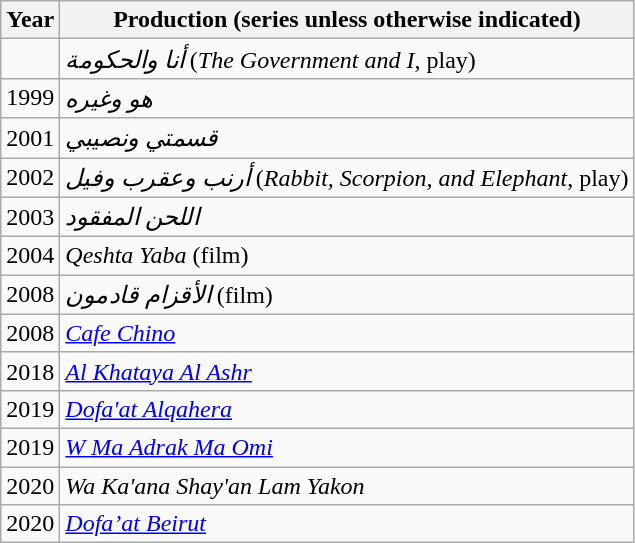<table class="wikitable">
<tr>
<th>Year</th>
<th>Production (series unless otherwise indicated)</th>
</tr>
<tr>
<td></td>
<td><em>أنا والحكومة</em> (<em>The Government and I</em>, play)</td>
</tr>
<tr>
<td>1999</td>
<td><em>هو وغيره</em></td>
</tr>
<tr>
<td>2001</td>
<td><em>قسمتي ونصيبي</em></td>
</tr>
<tr>
<td>2002</td>
<td><em>أرنب وعقرب وفيل</em> (<em>Rabbit, Scorpion, and Elephant</em>, play)</td>
</tr>
<tr>
<td>2003</td>
<td><em>اللحن المفقود</em></td>
</tr>
<tr>
<td>2004</td>
<td><em>Qeshta Yaba</em> (film)</td>
</tr>
<tr>
<td>2008</td>
<td><em>الأقزام قادمون</em> (film)</td>
</tr>
<tr>
<td>2008</td>
<td><em><a href='#'>Cafe Chino</a></em></td>
</tr>
<tr>
<td>2018</td>
<td><em><a href='#'>Al Khataya Al Ashr</a></em></td>
</tr>
<tr>
<td>2019</td>
<td><em><a href='#'>Dofa'at Alqahera</a></em></td>
</tr>
<tr>
<td>2019</td>
<td><em><a href='#'>W Ma Adrak Ma Omi</a></em></td>
</tr>
<tr>
<td>2020</td>
<td><em>Wa Ka'ana Shay'an Lam Yakon</em></td>
</tr>
<tr>
<td>2020</td>
<td><em><a href='#'>Dofa’at Beirut</a></em></td>
</tr>
</table>
